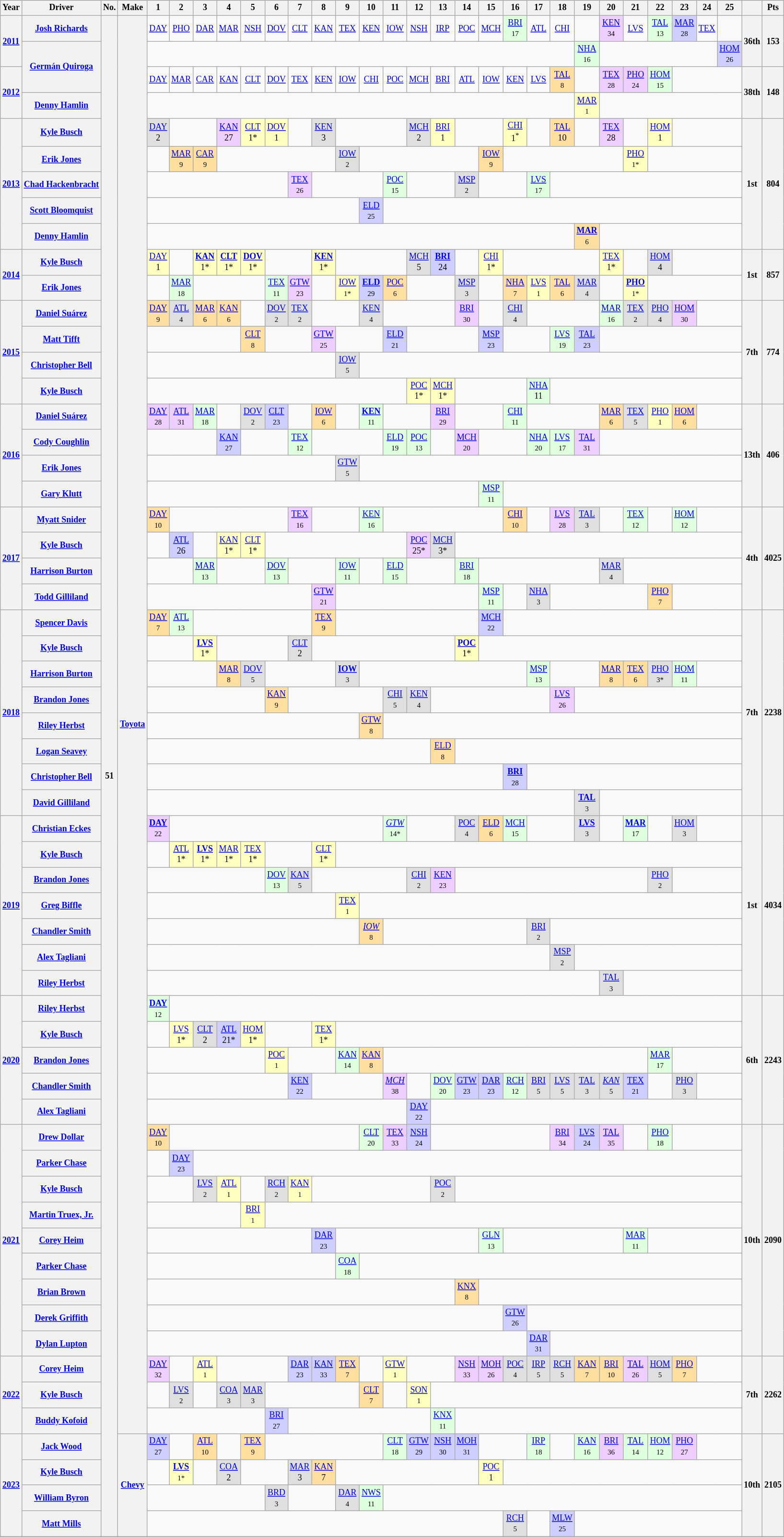<table class="wikitable mw-collapsible mw-collapsed" style="text-align:center; font-size:75%">
<tr>
<th>Year</th>
<th>Driver</th>
<th>No.</th>
<th>Make</th>
<th>1</th>
<th>2</th>
<th>3</th>
<th>4</th>
<th>5</th>
<th>6</th>
<th>7</th>
<th>8</th>
<th>9</th>
<th>10</th>
<th>11</th>
<th>12</th>
<th>13</th>
<th>14</th>
<th>15</th>
<th>16</th>
<th>17</th>
<th>18</th>
<th>19</th>
<th>20</th>
<th>21</th>
<th>22</th>
<th>23</th>
<th>24</th>
<th>25</th>
<th></th>
<th>Pts</th>
</tr>
<tr>
<th rowspan=2><a href='#'>2011</a></th>
<th><a href='#'>Josh Richards</a></th>
<th rowspan="59">51</th>
<th rowspan="55"><a href='#'>Toyota</a></th>
<td><a href='#'>DAY</a></td>
<td><a href='#'>PHO</a></td>
<td><a href='#'>DAR</a></td>
<td><a href='#'>MAR</a></td>
<td><a href='#'>NSH</a></td>
<td><a href='#'>DOV</a></td>
<td><a href='#'>CLT</a></td>
<td><a href='#'>KAN</a></td>
<td><a href='#'>TEX</a></td>
<td><a href='#'>KEN</a></td>
<td><a href='#'>IOW</a></td>
<td><a href='#'>NSH</a></td>
<td><a href='#'>IRP</a></td>
<td><a href='#'>POC</a></td>
<td><a href='#'>MCH</a></td>
<td style="background:#DFFFDF;"><a href='#'>BRI</a><br><small>17</small></td>
<td><a href='#'>ATL</a></td>
<td><a href='#'>CHI</a></td>
<td></td>
<td style="background:#EFCFFF;"><a href='#'>KEN</a><br><small>34</small></td>
<td><a href='#'>LVS</a></td>
<td style="background:#DFFFDF;"><a href='#'>TAL</a><br><small>13</small></td>
<td style="background:#CFCFFF;"><a href='#'>MAR</a><br><small>28</small></td>
<td><a href='#'>TEX</a></td>
<td></td>
<th rowspan=2>36th</th>
<th rowspan=2>153</th>
</tr>
<tr>
<th rowspan=2><a href='#'>Germán Quiroga</a></th>
<td colspan=18></td>
<td style="background:#DFFFDF;"><a href='#'>NHA</a><br><small>16</small></td>
<td colspan=5></td>
<td style="background:#CFCFFF;"><a href='#'>HOM</a><br><small>26</small></td>
</tr>
<tr>
<th rowspan=2><a href='#'>2012</a></th>
<td><a href='#'>DAY</a></td>
<td><a href='#'>MAR</a></td>
<td><a href='#'>CAR</a></td>
<td><a href='#'>KAN</a></td>
<td><a href='#'>CLT</a></td>
<td><a href='#'>DOV</a></td>
<td><a href='#'>TEX</a></td>
<td><a href='#'>KEN</a></td>
<td><a href='#'>IOW</a></td>
<td><a href='#'>CHI</a></td>
<td><a href='#'>POC</a></td>
<td><a href='#'>MCH</a></td>
<td><a href='#'>BRI</a></td>
<td><a href='#'>ATL</a></td>
<td><a href='#'>IOW</a></td>
<td><a href='#'>KEN</a></td>
<td><a href='#'>LVS</a></td>
<td style="background:#FFDF9F;"><a href='#'>TAL</a><br><small>8</small></td>
<td></td>
<td style="background:#EFCFFF;"><a href='#'>TEX</a><br><small>28</small></td>
<td style="background:#EFCFFF;"><a href='#'>PHO</a><br><small>24</small></td>
<td style="background:#DFFFDF;"><a href='#'>HOM</a><br><small>15</small></td>
<td colspan=3></td>
<th rowspan=2>38th</th>
<th rowspan=2>148</th>
</tr>
<tr>
<th><a href='#'>Denny Hamlin</a></th>
<td colspan=18></td>
<td style="background:#FFFFBF;"><a href='#'>MAR</a><br><small>1</small></td>
<td colspan=6></td>
</tr>
<tr>
<th rowspan=5><a href='#'>2013</a></th>
<th><a href='#'>Kyle Busch</a></th>
<td style="background:#DFDFDF;"><a href='#'>DAY</a><br>2</td>
<td colspan=2></td>
<td style="background:#EFCFFF;"><a href='#'>KAN</a><br>27</td>
<td style="background:#FFFFBF;"><a href='#'>CLT</a><br>1*</td>
<td style="background:#FFFFBF;"><a href='#'>DOV</a><br>1</td>
<td></td>
<td style="background:#DFDFDF;"><a href='#'>KEN</a><br>3</td>
<td colspan=3></td>
<td style="background:#DFDFDF;"><a href='#'>MCH</a><br>2</td>
<td style="background:#FFFFBF;"><a href='#'>BRI</a><br>1</td>
<td colspan=2></td>
<td style="background:#FFFFBF;"><a href='#'>CHI</a><br>1<sup>*</sup></td>
<td></td>
<td style="background:#FFDF9F;"><a href='#'>TAL</a><br>10</td>
<td></td>
<td style="background:#EFCFFF;"><a href='#'>TEX</a><br>28</td>
<td></td>
<td style="background:#FFFFBF;"><a href='#'>HOM</a><br>1</td>
<td colspan=3></td>
<th rowspan=5>1st</th>
<th rowspan=5>804</th>
</tr>
<tr>
<th><a href='#'>Erik Jones</a></th>
<td></td>
<td style="background:#FFDF9F;"><a href='#'>MAR</a><br><small>9</small></td>
<td style="background:#FFDF9F;"><a href='#'>CAR</a><br><small>9</small></td>
<td colspan=5></td>
<td style="background:#DFDFDF;"><a href='#'>IOW</a><br><small>2</small></td>
<td colspan=5></td>
<td style="background:#FFDF9F;"><a href='#'>IOW</a><br><small>9</small></td>
<td colspan=5></td>
<td style="background:#FFFFBF;"><a href='#'>PHO</a><br><small>1*</small></td>
<td colspan=4></td>
</tr>
<tr>
<th><a href='#'>Chad Hackenbracht</a></th>
<td colspan=6></td>
<td style="background:#EFCFFF;"><a href='#'>TEX</a><br><small>26</small></td>
<td colspan=3></td>
<td style="background:#DFFFDF;"><a href='#'>POC</a><br><small>15</small></td>
<td colspan=2></td>
<td style="background:#DFDFDF;"><a href='#'>MSP</a><br><small>2</small></td>
<td colspan=2></td>
<td style="background:#DFFFDF;"><a href='#'>LVS</a><br><small>17</small></td>
<td colspan=8></td>
</tr>
<tr>
<th><a href='#'>Scott Bloomquist</a></th>
<td colspan=9></td>
<td style="background:#CFCFFF;"><a href='#'>ELD</a><br><small>25</small></td>
<td colspan=15></td>
</tr>
<tr>
<th><a href='#'>Denny Hamlin</a></th>
<td colspan=18></td>
<td style="background:#FFDF9F;"><strong><a href='#'>MAR</a></strong><br><small>6</small></td>
<td colspan=6></td>
</tr>
<tr>
<th rowspan=2><a href='#'>2014</a></th>
<th><a href='#'>Kyle Busch</a></th>
<td style="background:#FFFFBF;"><a href='#'>DAY</a><br>1</td>
<td></td>
<td style="background:#FFFFBF;"><strong><a href='#'>KAN</a></strong><br>1*</td>
<td style="background:#FFFFBF;"><strong><a href='#'>CLT</a></strong><br>1*</td>
<td style="background:#FFFFBF;"><strong><a href='#'>DOV</a></strong><br>1*</td>
<td colspan=2></td>
<td style="background:#FFFFBF;"><strong><a href='#'>KEN</a></strong><br>1*</td>
<td colspan=3></td>
<td style="background:#DFDFDF;"><a href='#'>MCH</a><br>5</td>
<td style="background:#CFCFFF;"><strong><a href='#'>BRI</a></strong><br>24</td>
<td></td>
<td style="background:#FFFFBF;"><a href='#'>CHI</a><br>1*</td>
<td colspan=4></td>
<td style="background:#FFFFBF;"><a href='#'>TEX</a><br>1*</td>
<td></td>
<td style="background:#DFDFDF;"><a href='#'>HOM</a><br>4</td>
<td colspan=3></td>
<th rowspan=2>1st</th>
<th rowspan=2>857</th>
</tr>
<tr>
<th><a href='#'>Erik Jones</a></th>
<td></td>
<td style="background:#DFFFDF;"><a href='#'>MAR</a><br><small>18</small></td>
<td colspan=3></td>
<td style="background:#DFFFDF;"><a href='#'>TEX</a><br><small>11</small></td>
<td style="background:#EFCFFF;"><a href='#'>GTW</a><br><small>23</small></td>
<td></td>
<td style="background:#FFFFBF;"><a href='#'>IOW</a><br><small>1*</small></td>
<td style="background:#CFCFFF;"><strong><a href='#'>ELD</a></strong><br><small>29</small></td>
<td style="background:#FFDF9F;"><a href='#'>POC</a><br><small>6</small></td>
<td colspan=2></td>
<td style="background:#DFDFDF;"><a href='#'>MSP</a><br><small>3</small></td>
<td></td>
<td style="background:#FFDF9F;"><a href='#'>NHA</a><br><small>7</small></td>
<td style="background:#FFFFBF;"><a href='#'>LVS</a><br><small>1</small></td>
<td style="background:#FFDF9F;"><a href='#'>TAL</a><br><small>6</small></td>
<td style="background:#DFDFDF;"><a href='#'>MAR</a><br><small>4</small></td>
<td></td>
<td style="background:#FFFFBF;"><strong><a href='#'>PHO</a></strong><br><small>1*</small></td>
<td colspan=4></td>
</tr>
<tr>
<th rowspan=4><a href='#'>2015</a></th>
<th><a href='#'>Daniel Suárez</a></th>
<td style="background:#FFDF9F;"><a href='#'>DAY</a><br><small>9</small></td>
<td style="background:#DFDFDF;"><a href='#'>ATL</a><br><small>4</small></td>
<td style="background:#FFDF9F;"><a href='#'>MAR</a><br><small>6</small></td>
<td style="background:#FFDF9F;"><a href='#'>KAN</a><br><small>6</small></td>
<td></td>
<td style="background:#DFDFDF;"><a href='#'>DOV</a><br><small>2</small></td>
<td style="background:#DFDFDF;"><a href='#'>TEX</a><br><small>2</small></td>
<td colspan=2></td>
<td style="background:#DFDFDF;"><a href='#'>KEN</a><br><small>4</small></td>
<td colspan=3></td>
<td style="background:#EFCFFF;"><a href='#'>BRI</a><br><small>30</small></td>
<td></td>
<td style="background:#DFDFDF;"><a href='#'>CHI</a><br><small>4</small></td>
<td colspan=3></td>
<td style="background:#DFFFDF;"><a href='#'>MAR</a><br><small>16</small></td>
<td style="background:#DFDFDF;"><a href='#'>TEX</a><br><small>2</small></td>
<td style="background:#DFDFDF;"><a href='#'>PHO</a><br><small>4</small></td>
<td style="background:#EFCFFF;"><a href='#'>HOM</a><br><small>30</small></td>
<td colspan=2></td>
<th rowspan=4>7th</th>
<th rowspan=4>774</th>
</tr>
<tr>
<th><a href='#'>Matt Tifft</a></th>
<td colspan=4></td>
<td style="background:#FFDF9F;"><a href='#'>CLT</a><br><small>8</small></td>
<td colspan=2></td>
<td style="background:#EFCFFF;"><a href='#'>GTW</a><br><small>25</small></td>
<td colspan=2></td>
<td style="background:#CFCFFF;"><a href='#'>ELD</a><br><small>21</small></td>
<td colspan=3></td>
<td style="background:#CFCFFF;"><a href='#'>MSP</a><br><small>23</small></td>
<td colspan=2></td>
<td style="background:#DFFFDF;"><a href='#'>LVS</a><br><small>19</small></td>
<td style="background:#CFCFFF;"><a href='#'>TAL</a><br><small>23</small></td>
<td colspan=6></td>
</tr>
<tr>
<th><a href='#'>Christopher Bell</a></th>
<td colspan=8></td>
<td style="background:#DFDFDF;"><a href='#'>IOW</a><br><small>5</small></td>
<td colspan=16></td>
</tr>
<tr>
<th><a href='#'>Kyle Busch</a></th>
<td colspan=11></td>
<td style="background:#FFFFBF;"><a href='#'>POC</a><br>1*</td>
<td style="background:#FFFFBF;"><a href='#'>MCH</a><br>1*</td>
<td colspan=3></td>
<td style="background:#DFFFDF;"><a href='#'>NHA</a><br>11</td>
<td colspan=8></td>
</tr>
<tr>
<th rowspan=4><a href='#'>2016</a></th>
<th><a href='#'>Daniel Suárez</a></th>
<td style="background:#EFCFFF;"><a href='#'>DAY</a><br><small>28</small></td>
<td style="background:#EFCFFF;"><a href='#'>ATL</a><br><small>31</small></td>
<td style="background:#DFFFDF;"><a href='#'>MAR</a><br><small>18</small></td>
<td></td>
<td style="background:#DFDFDF;"><a href='#'>DOV</a><br><small>2</small></td>
<td style="background:#CFCFFF;"><a href='#'>CLT</a><br><small>23</small></td>
<td></td>
<td style="background:#FFDF9F;"><a href='#'>IOW</a><br><small>6</small></td>
<td></td>
<td style="background:#DFFFDF;"><strong><a href='#'>KEN</a></strong><br><small>11</small></td>
<td colspan=2></td>
<td style="background:#EFCFFF;"><a href='#'>BRI</a><br><small>29</small></td>
<td colspan=2></td>
<td style="background:#DFFFDF;"><a href='#'>CHI</a><br><small>11</small></td>
<td colspan=3></td>
<td style="background:#FFDF9F;"><a href='#'>MAR</a><br><small>6</small></td>
<td style="background:#DFDFDF;"><a href='#'>TEX</a><br><small>5</small></td>
<td style="background:#FFFFBF;"><a href='#'>PHO</a><br><small>1</small></td>
<td style="background:#FFDF9F;"><a href='#'>HOM</a><br><small>6</small></td>
<td colspan=2></td>
<th rowspan=4>13th</th>
<th rowspan=4>406</th>
</tr>
<tr>
<th><a href='#'>Cody Coughlin</a></th>
<td colspan=3></td>
<td style="background:#CFCFFF;"><a href='#'>KAN</a><br><small>27</small></td>
<td colspan=2></td>
<td style="background:#DFFFDF;"><a href='#'>TEX</a><br><small>12</small></td>
<td colspan=3></td>
<td style="background:#DFFFDF;"><a href='#'>ELD</a><br><small>19</small></td>
<td style="background:#DFFFDF;"><a href='#'>POC</a><br><small>13</small></td>
<td></td>
<td style="background:#EFCFFF;"><a href='#'>MCH</a><br><small>20</small></td>
<td colspan=2></td>
<td style="background:#DFFFDF;"><a href='#'>NHA</a><br><small>20</small></td>
<td style="background:#DFFFDF;"><a href='#'>LVS</a><br><small>17</small></td>
<td style="background:#EFCFFF;"><a href='#'>TAL</a><br><small>31</small></td>
<td colspan=6></td>
</tr>
<tr>
<th><a href='#'>Erik Jones</a></th>
<td colspan=8></td>
<td style="background:#DFDFDF;"><a href='#'>GTW</a><br><small>5</small></td>
<td colspan=16></td>
</tr>
<tr>
<th><a href='#'>Gary Klutt</a></th>
<td colspan=14></td>
<td style="background:#DFFFDF;"><a href='#'>MSP</a><br><small>11</small></td>
<td colspan=10></td>
</tr>
<tr>
<th rowspan=4><a href='#'>2017</a></th>
<th><a href='#'>Myatt Snider</a></th>
<td style="background:#FFDF9F;"><a href='#'>DAY</a><br><small>10</small></td>
<td colspan=5></td>
<td style="background:#EFCFFF;"><a href='#'>TEX</a><br><small>16</small></td>
<td colspan=2></td>
<td style="background:#DFFFDF;"><a href='#'>KEN</a><br><small>16</small></td>
<td colspan=5></td>
<td style="background:#FFDF9F;"><a href='#'>CHI</a><br><small>10</small></td>
<td></td>
<td style="background:#EFCFFF;"><a href='#'>LVS</a><br><small>28</small></td>
<td style="background:#DFDFDF;"><a href='#'>TAL</a><br><small>3</small></td>
<td></td>
<td style="background:#DFFFDF;"><a href='#'>TEX</a><br><small>12</small></td>
<td></td>
<td style="background:#DFFFDF;"><a href='#'>HOM</a><br><small>12</small></td>
<td colspan=2></td>
<th rowspan=4>4th</th>
<th rowspan=4>4025</th>
</tr>
<tr>
<th><a href='#'>Kyle Busch</a></th>
<td></td>
<td style="background:#CFCFFF;"><a href='#'>ATL</a><br>26</td>
<td></td>
<td style="background:#FFFFBF;"><a href='#'>KAN</a><br>1*</td>
<td style="background:#FFFFBF;"><a href='#'>CLT</a><br>1*</td>
<td colspan=6></td>
<td style="background:#EFCFFF;"><a href='#'>POC</a><br>25*</td>
<td style="background:#DFDFDF;"><a href='#'>MCH</a><br>3*</td>
<td colspan=12></td>
</tr>
<tr>
<th><a href='#'>Harrison Burton</a></th>
<td colspan=2></td>
<td style="background:#DFFFDF;"><a href='#'>MAR</a><br><small>13</small></td>
<td colspan=2></td>
<td style="background:#DFFFDF;"><a href='#'>DOV</a><br><small>13</small></td>
<td colspan=2></td>
<td style="background:#DFFFDF;"><a href='#'>IOW</a><br><small>11</small></td>
<td></td>
<td style="background:#DFFFDF;"><a href='#'>ELD</a><br><small>15</small></td>
<td colspan=2></td>
<td style="background:#DFFFDF;"><a href='#'>BRI</a><br><small>18</small></td>
<td colspan=5></td>
<td style="background:#DFDFDF;"><a href='#'>MAR</a><br><small>4</small></td>
<td colspan=5></td>
</tr>
<tr>
<th><a href='#'>Todd Gilliland</a></th>
<td colspan=7></td>
<td style="background:#EFCFFF;"><a href='#'>GTW</a><br><small>21</small></td>
<td colspan=6></td>
<td style="background:#DFFFDF;"><a href='#'>MSP</a><br><small>11</small></td>
<td></td>
<td style="background:#DFDFDF;"><a href='#'>NHA</a><br><small>3</small></td>
<td colspan=4></td>
<td style="background:#FFDF9F;"><a href='#'>PHO</a><br><small>7</small></td>
<td colspan=3></td>
</tr>
<tr>
<th rowspan="8"><a href='#'>2018</a></th>
<th><a href='#'>Spencer Davis</a></th>
<td style="background:#FFDF9F;"><a href='#'>DAY</a><br><small>7</small></td>
<td style="background:#DFFFDF;"><a href='#'>ATL</a><br><small>13</small></td>
<td colspan=5></td>
<td style="background:#FFDF9F;"><a href='#'>TEX</a><br><small>9</small></td>
<td colspan=6></td>
<td style="background:#CFCFFF;"><a href='#'>MCH</a><br><small>22</small></td>
<td colspan=10></td>
<th rowspan=8>7th</th>
<th rowspan=8>2238</th>
</tr>
<tr>
<th><a href='#'>Kyle Busch</a></th>
<td colspan=2></td>
<td style="background:#FFFFBF;"><strong><a href='#'>LVS</a></strong><br>1*</td>
<td colspan=3></td>
<td style="background:#DFDFDF;"><a href='#'>CLT</a><br>2</td>
<td colspan=6></td>
<td style="background:#FFFFBF;"><strong><a href='#'>POC</a></strong><br>1*</td>
<td colspan=11></td>
</tr>
<tr>
<th><a href='#'>Harrison Burton</a></th>
<td colspan=3></td>
<td style="background:#FFDF9F;"><a href='#'>MAR</a><br><small>8</small></td>
<td style="background:#DFDFDF;"><a href='#'>DOV</a><br><small>5</small></td>
<td colspan=3></td>
<td style="background:#DFDFDF;"><strong><a href='#'>IOW</a></strong><br><small>3</small></td>
<td colspan=7></td>
<td style="background:#DFFFDF;"><a href='#'>MSP</a><br><small>13</small></td>
<td colspan=2></td>
<td style="background:#FFDF9F;"><a href='#'>MAR</a><br><small>8</small></td>
<td style="background:#FFDF9F;"><a href='#'>TEX</a><br><small>6</small></td>
<td style="background:#DFDFDF;"><a href='#'>PHO</a><br><small>3*</small></td>
<td style="background:#DFFFDF;"><a href='#'>HOM</a><br><small>11</small></td>
<td colspan=2></td>
</tr>
<tr>
<th><a href='#'>Brandon Jones</a></th>
<td colspan=5></td>
<td style="background:#FFDF9F;"><a href='#'>KAN</a><br><small>9</small></td>
<td colspan=4></td>
<td style="background:#DFDFDF;"><a href='#'>CHI</a><br><small>5</small></td>
<td style="background:#DFDFDF;"><a href='#'>KEN</a><br><small>4</small></td>
<td colspan=5></td>
<td style="background:#EFCFFF;"><a href='#'>LVS</a><br><small>26</small></td>
<td colspan=7></td>
</tr>
<tr>
<th><a href='#'>Riley Herbst</a></th>
<td colspan=9></td>
<td style="background:#FFDF9F;"><a href='#'>GTW</a><br><small>8</small></td>
<td colspan=15></td>
</tr>
<tr>
<th><a href='#'>Logan Seavey</a></th>
<td colspan=12></td>
<td style="background:#FFDF9F;"><a href='#'>ELD</a><br><small>8</small></td>
<td colspan=12></td>
</tr>
<tr>
<th><a href='#'>Christopher Bell</a></th>
<td colspan=15></td>
<td style="background:#CFCFFF;"><strong><a href='#'>BRI</a></strong><br><small>28</small></td>
<td colspan=9></td>
</tr>
<tr>
<th><a href='#'>David Gilliland</a></th>
<td colspan=18></td>
<td style="background:#DFDFDF;"><strong><a href='#'>TAL</a></strong><br><small>3</small></td>
<td colspan=6></td>
</tr>
<tr>
<th rowspan=7><a href='#'>2019</a></th>
<th><a href='#'>Christian Eckes</a></th>
<td style="background:#EFCFFF;"><strong><a href='#'>DAY</a></strong><br><small>22</small></td>
<td colspan=9></td>
<td style="background:#DFFFDF;"><em><a href='#'>GTW</a></em><br><small>14*</small></td>
<td colspan=2></td>
<td style="background:#DFDFDF;"><a href='#'>POC</a><br><small>4</small></td>
<td style="background:#FFDF9F;"><a href='#'>ELD</a><br><small>6</small></td>
<td style="background:#DFFFDF;"><a href='#'>MCH</a><br><small>15</small></td>
<td colspan=2></td>
<td style="background:#DFDFDF;"><strong><a href='#'>LVS</a></strong><br><small>3</small></td>
<td></td>
<td style="background:#DFFFDF;"><strong><a href='#'>MAR</a></strong><br><small>17</small></td>
<td></td>
<td style="background:#DFDFDF;"><a href='#'>HOM</a><br><small>3</small></td>
<td colspan=2></td>
<th rowspan=7>1st</th>
<th rowspan=7>4034</th>
</tr>
<tr>
<th><a href='#'>Kyle Busch</a></th>
<td></td>
<td style="background:#FFFFBF;"><a href='#'>ATL</a><br>1*</td>
<td style="background:#FFFFBF;"><strong><a href='#'>LVS</a></strong><br>1*</td>
<td style="background:#FFFFBF;"><a href='#'>MAR</a><br>1*</td>
<td style="background:#FFFFBF;"><a href='#'>TEX</a><br>1*</td>
<td colspan=2></td>
<td style="background:#FFFFBF;"><a href='#'>CLT</a><br>1*</td>
<td colspan=17></td>
</tr>
<tr>
<th><a href='#'>Brandon Jones</a></th>
<td colspan=5></td>
<td style="background:#DFFFDF;"><a href='#'>DOV</a><br><small>13</small></td>
<td style="background:#DFDFDF;"><a href='#'>KAN</a><br><small>5</small></td>
<td colspan=4></td>
<td style="background:#DFDFDF;"><a href='#'>CHI</a><br><small>2</small></td>
<td style="background:#EFCFFF;"><a href='#'>KEN</a><br><small>23</small></td>
<td colspan=8></td>
<td style="background:#DFDFDF;"><a href='#'>PHO</a><br><small>2</small></td>
<td colspan=3></td>
</tr>
<tr>
<th><a href='#'>Greg Biffle</a></th>
<td colspan=8></td>
<td style="background:#FFFFBF;"><a href='#'>TEX</a><br><small>1</small></td>
<td colspan=16></td>
</tr>
<tr>
<th><a href='#'>Chandler Smith</a></th>
<td colspan=9></td>
<td style="background:#FFDF9F;"><em><a href='#'>IOW</a></em><br><small>8</small></td>
<td colspan=6></td>
<td style="background:#DFDFDF;"><a href='#'>BRI</a><br><small>2</small></td>
<td colspan=8></td>
</tr>
<tr>
<th><a href='#'>Alex Tagliani</a></th>
<td colspan=17></td>
<td style="background:#DFDFDF;"><a href='#'>MSP</a><br><small>2</small></td>
<td colspan=7></td>
</tr>
<tr>
<th><a href='#'>Riley Herbst</a></th>
<td colspan=19></td>
<td style="background:#DFDFDF;"><a href='#'>TAL</a><br><small>3</small></td>
<td colspan=5></td>
</tr>
<tr>
<th rowspan=5><a href='#'>2020</a></th>
<th><a href='#'>Riley Herbst</a></th>
<td style="background:#DFFFDF;"><strong><a href='#'>DAY</a></strong><br><small>12</small></td>
<td colspan=24></td>
<th rowspan=5>6th</th>
<th rowspan=5>2243</th>
</tr>
<tr>
<th><a href='#'>Kyle Busch</a></th>
<td></td>
<td style="background:#FFFFBF;"><a href='#'>LVS</a><br>1*</td>
<td style="background:#DFDFDF;"><a href='#'>CLT</a><br>2</td>
<td style="background:#CFCFFF;"><a href='#'>ATL</a><br>21*</td>
<td style="background:#FFFFBF;"><a href='#'>HOM</a><br>1*</td>
<td colspan=2></td>
<td style="background:#FFFFBF;"><a href='#'>TEX</a><br>1*</td>
<td colspan=17></td>
</tr>
<tr>
<th><a href='#'>Brandon Jones</a></th>
<td colspan=5></td>
<td style="background:#FFFFBF;"><a href='#'>POC</a><br><small>1</small></td>
<td colspan=2></td>
<td style="background:#DFFFDF;"><a href='#'>KAN</a><br><small>14</small></td>
<td style="background:#FFDF9F;"><a href='#'>KAN</a><br><small>8</small></td>
<td colspan=11></td>
<td style="background:#DFFFDF;"><a href='#'>MAR</a><br><small>17</small></td>
<td colspan=3></td>
</tr>
<tr>
<th><a href='#'>Chandler Smith</a></th>
<td colspan=6></td>
<td style="background:#CFCFFF;"><a href='#'>KEN</a><br><small>22</small></td>
<td colspan=3></td>
<td style="background:#EFCFFF;"><em><a href='#'>MCH</a></em><br><small>38</small></td>
<td></td>
<td style="background:#DFFFDF;"><a href='#'>DOV</a><br><small>20</small></td>
<td style="background:#CFCFFF;"><a href='#'>GTW</a><br><small>23</small></td>
<td style="background:#CFCFFF;"><a href='#'>DAR</a><br><small>23</small></td>
<td style="background:#DFFFDF;"><a href='#'>RCH</a><br><small>12</small></td>
<td style="background:#DFDFDF;"><a href='#'>BRI</a><br><small>5</small></td>
<td style="background:#DFDFDF;"><a href='#'>LVS</a><br><small>5</small></td>
<td style="background:#DFDFDF;"><a href='#'>TAL</a><br><small>3</small></td>
<td style="background:#DFDFDF;"><em><a href='#'>KAN</a></em><br><small>5</small></td>
<td style="background:#CFCFFF;"><a href='#'>TEX</a><br><small>21</small></td>
<td></td>
<td style="background:#DFDFDF;"><a href='#'>PHO</a><br><small>3</small></td>
<td colspan=2></td>
</tr>
<tr>
<th><a href='#'>Alex Tagliani</a></th>
<td colspan=11></td>
<td style="background:#CFCFFF;"><a href='#'>DAY</a><br><small>22</small></td>
<td colspan=13></td>
</tr>
<tr>
<th rowspan="9"><a href='#'>2021</a></th>
<th><a href='#'>Drew Dollar</a></th>
<td style="background:#FFDF9F;"><a href='#'>DAY</a><br><small>10</small></td>
<td colspan="8"></td>
<td style="background:#DFFFDF;"><a href='#'>CLT</a><br><small>20</small></td>
<td style="background:#EFCFFF;"><a href='#'>TEX</a><br><small>33</small></td>
<td style="background:#CFCFFF;"><a href='#'>NSH</a><br><small>24</small></td>
<td colspan="5"></td>
<td style="background:#EFCFFF;"><a href='#'>BRI</a><br><small>34</small></td>
<td style="background:#CFCFFF;"><a href='#'>LVS</a><br><small>24</small></td>
<td style="background:#EFCFFF;"><a href='#'>TAL</a><br><small>35</small></td>
<td></td>
<td style="background:#DFFFDF;"><a href='#'>PHO</a><br><small>18</small></td>
<td colspan=3></td>
<th rowspan="9">10th</th>
<th rowspan="9">2090</th>
</tr>
<tr>
<th><a href='#'>Parker Chase</a></th>
<td></td>
<td style="background:#CFCFFF;"><a href='#'>DAY</a><br><small>23</small></td>
<td colspan="23"></td>
</tr>
<tr>
<th><a href='#'>Kyle Busch</a></th>
<td colspan="2"></td>
<td style="background:#DFDFDF;"><a href='#'>LVS</a><br><small>2</small></td>
<td style="background:#FFFFBF;"><a href='#'>ATL</a><br><small>1</small></td>
<td></td>
<td style="background:#DFDFDF;"><a href='#'>RCH</a><br><small>2</small></td>
<td style="background:#FFFFBF;"><a href='#'>KAN</a><br><small>1</small></td>
<td colspan="5"></td>
<td style="background:#DFDFDF;"><a href='#'>POC</a><br><small>2</small></td>
<td colspan="12"></td>
</tr>
<tr>
<th><a href='#'>Martin Truex, Jr.</a></th>
<td colspan="4"></td>
<td style="background:#FFFFBF;"><a href='#'>BRI</a><br><small>1</small></td>
<td colspan="20"></td>
</tr>
<tr>
<th><a href='#'>Corey Heim</a></th>
<td colspan="7"></td>
<td style="background:#CFCFFF;"><a href='#'>DAR</a><br><small>23</small></td>
<td colspan="6"></td>
<td style="background:#DFFFDF;"><a href='#'>GLN</a><br><small>13</small></td>
<td colspan="5"></td>
<td style="background:#DFFFDF;"><a href='#'>MAR</a><br><small>11</small></td>
<td colspan="4"></td>
</tr>
<tr>
<th><a href='#'>Parker Chase</a></th>
<td colspan="8"></td>
<td style="background:#DFFFDF;"><a href='#'>COA</a><br><small>18</small></td>
<td colspan="16"></td>
</tr>
<tr>
<th><a href='#'>Brian Brown</a></th>
<td colspan="13"></td>
<td style="background:#FFDF9F;"><a href='#'>KNX</a><br><small>8</small></td>
<td colspan="11"></td>
</tr>
<tr>
<th><a href='#'>Derek Griffith</a></th>
<td colspan="15"></td>
<td style="background:#CFCFFF;"><a href='#'>GTW</a><br><small>26</small></td>
<td colspan="9"></td>
</tr>
<tr>
<th><a href='#'>Dylan Lupton</a></th>
<td colspan="16"></td>
<td style="background:#CFCFFF;"><a href='#'>DAR</a><br><small>31</small></td>
<td colspan="8"></td>
</tr>
<tr>
<th rowspan="3"><a href='#'>2022</a></th>
<th><a href='#'>Corey Heim</a></th>
<td style="background:#EFCFFF;"><a href='#'>DAY</a><br><small>32</small></td>
<td></td>
<td style="background:#FFFFBF;"><a href='#'>ATL</a><br><small>1</small></td>
<td colspan="3"></td>
<td style="background:#CFCFFF;"><a href='#'>DAR</a><br><small>23</small></td>
<td style="background:#CFCFFF;"><a href='#'>KAN</a><br><small>33</small></td>
<td style="background:#FFDF9F;"><a href='#'>TEX</a><br><small>7</small></td>
<td></td>
<td style="background:#FFFFBF;"><a href='#'>GTW</a><br><small>1</small></td>
<td colspan="2"></td>
<td style="background:#EFCFFF;"><a href='#'>NSH</a><br><small>33</small></td>
<td style="background:#EFCFFF;"><a href='#'>MOH</a><br><small>26</small></td>
<td style="background:#DFDFDF;"><a href='#'>POC</a><br><small>4</small></td>
<td style="background:#DFDFDF;"><a href='#'>IRP</a><br><small>5</small></td>
<td style="background:#DFDFDF;"><a href='#'>RCH</a><br><small>5</small></td>
<td style="background:#FFDF9F;"><a href='#'>KAN</a><br><small>7</small></td>
<td style="background:#FFDF9F;"><a href='#'>BRI</a><br><small>10</small></td>
<td style="background:#EFCFFF;"><a href='#'>TAL</a><br><small>26</small></td>
<td style="background:#DFDFDF;"><a href='#'>HOM</a><br><small>5</small></td>
<td style="background:#FFDF9F;"><a href='#'>PHO</a><br><small>7</small></td>
<td colspan=2></td>
<th rowspan="3">7th</th>
<th rowspan="3">2262</th>
</tr>
<tr>
<th><a href='#'>Kyle Busch</a></th>
<td></td>
<td style="background:#DFDFDF;"><a href='#'>LVS</a><br><small>2</small></td>
<td></td>
<td style="background:#DFDFDF;"><a href='#'>COA</a><br><small>3</small></td>
<td style="background:#DFDFDF;"><a href='#'>MAR</a><br><small>3</small></td>
<td colspan="4"></td>
<td style="background:#FFDF9F;"><a href='#'>CLT</a><br><small>7</small></td>
<td></td>
<td style="background:#FFFFBF;"><a href='#'>SON</a><br><small>1</small></td>
<td colspan="13"></td>
</tr>
<tr>
<th><a href='#'>Buddy Kofoid</a></th>
<td colspan="5"></td>
<td style="background:#CFCFFF;"><a href='#'>BRI</a><br><small>27</small></td>
<td colspan="6"></td>
<td style="background:#DFFFDF;"><a href='#'>KNX</a><br><small>11</small></td>
<td colspan="12"></td>
</tr>
<tr>
<th rowspan="4"><a href='#'>2023</a></th>
<th><a href='#'>Jack Wood</a></th>
<th rowspan="4"><a href='#'>Chevy</a></th>
<td style="background:#CFCFFF;"><a href='#'>DAY</a><br><small>27</small></td>
<td></td>
<td style="background:#FFDF9F;"><a href='#'>ATL</a><br><small>10</small></td>
<td></td>
<td style="background:#FFDF9F;"><a href='#'>TEX</a><br><small>9</small></td>
<td colspan="5"></td>
<td style="background:#DFFFDF;"><a href='#'>CLT</a><br><small>18</small></td>
<td style="background:#CFCFFF;"><a href='#'>GTW</a><br><small>29</small></td>
<td style="background:#CFCFFF;"><a href='#'>NSH</a><br><small>30</small></td>
<td style="background:#CFCFFF;"><a href='#'>MOH</a><br><small>31</small></td>
<td colspan=2></td>
<td style="background:#DFFFDF;"><a href='#'>IRP</a><br><small>18</small></td>
<td></td>
<td style="background:#DFFFDF;"><a href='#'>KAN</a><br><small>16</small></td>
<td style="background:#EFCFFF;"><a href='#'>BRI</a><br><small>36</small></td>
<td style="background:#DFFFDF;"><a href='#'>TAL</a><br><small>14</small></td>
<td style="background:#DFFFDF;"><a href='#'>HOM</a><br><small>12</small></td>
<td style="background:#EFCFFF;"><a href='#'>PHO</a><br><small>27</small></td>
<td colspan=2></td>
<th rowspan="4">10th</th>
<th rowspan="4">2105</th>
</tr>
<tr>
<th><a href='#'>Kyle Busch</a></th>
<td></td>
<td style="background:#FFFFBF;"><strong><a href='#'>LVS</a></strong><br><small>1*</small></td>
<td></td>
<td style="background:#DFDFDF;"><a href='#'>COA</a><br>2</td>
<td colspan=2></td>
<td style="background:#DFDFDF;"><a href='#'>MAR</a><br>3</td>
<td style="background:#FFDF9F;"><a href='#'>KAN</a><br>7</td>
<td colspan=6></td>
<td style="background:#FFFFBF;"><a href='#'>POC</a><br>1</td>
<td colspan=10></td>
</tr>
<tr>
<th><a href='#'>William Byron</a></th>
<td colspan="5"></td>
<td style="background:#DFDFDF;"><a href='#'>BRD</a><br><small>3</small></td>
<td colspan="2"></td>
<td style="background:#DFDFDF;"><a href='#'>DAR</a><br><small>4</small></td>
<td style="background:#DFFFDF;"><a href='#'>NWS</a><br><small>11</small></td>
<td colspan="15"></td>
</tr>
<tr>
<th><a href='#'>Matt Mills</a></th>
<td colspan="15"></td>
<td style="background:#DFDFDF;"><a href='#'>RCH</a><br><small>5</small></td>
<td></td>
<td style="background:#CFCFFF;"><a href='#'>MLW</a><br><small>25</small></td>
<td colspan="7"></td>
</tr>
<tr>
</tr>
</table>
